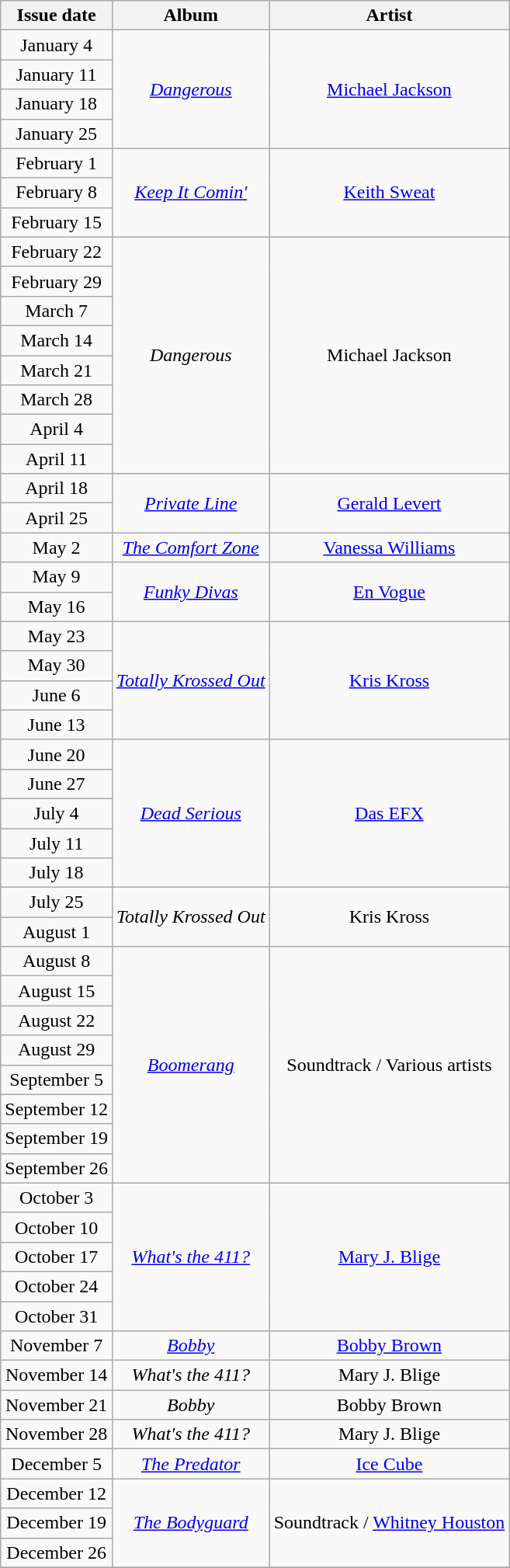<table class="wikitable" style="text-align: center;">
<tr>
<th>Issue date</th>
<th>Album</th>
<th>Artist</th>
</tr>
<tr>
<td>January 4</td>
<td style="text-align: center;" rowspan="4"><em><a href='#'>Dangerous</a></em></td>
<td style="text-align: center;" rowspan="4"><a href='#'>Michael Jackson</a></td>
</tr>
<tr>
<td>January 11</td>
</tr>
<tr>
<td>January 18</td>
</tr>
<tr>
<td>January 25</td>
</tr>
<tr>
<td>February 1</td>
<td style="text-align: center;" rowspan="3"><em><a href='#'>Keep It Comin'</a></em></td>
<td style="text-align: center;" rowspan="3"><a href='#'>Keith Sweat</a></td>
</tr>
<tr>
<td>February 8</td>
</tr>
<tr>
<td>February 15</td>
</tr>
<tr>
<td>February 22</td>
<td style="text-align: center;" rowspan="8"><em>Dangerous</em></td>
<td style="text-align: center;" rowspan="8">Michael Jackson</td>
</tr>
<tr>
<td>February 29</td>
</tr>
<tr>
<td>March 7</td>
</tr>
<tr>
<td>March 14</td>
</tr>
<tr>
<td>March 21</td>
</tr>
<tr>
<td>March 28</td>
</tr>
<tr>
<td>April 4</td>
</tr>
<tr>
<td>April 11</td>
</tr>
<tr>
<td>April 18</td>
<td style="text-align: center;" rowspan="2"><em><a href='#'>Private Line</a></em></td>
<td style="text-align: center;" rowspan="2"><a href='#'>Gerald Levert</a></td>
</tr>
<tr>
<td>April 25</td>
</tr>
<tr>
<td>May 2</td>
<td style="text-align: center;" rowspan="1"><em><a href='#'>The Comfort Zone</a></em></td>
<td style="text-align: center;" rowspan="1"><a href='#'>Vanessa Williams</a></td>
</tr>
<tr>
<td>May 9</td>
<td style="text-align: center;" rowspan="2"><em><a href='#'>Funky Divas</a></em></td>
<td style="text-align: center;" rowspan="2"><a href='#'>En Vogue</a></td>
</tr>
<tr>
<td>May 16</td>
</tr>
<tr>
<td>May 23</td>
<td style="text-align: center;" rowspan="4"><em><a href='#'>Totally Krossed Out</a></em></td>
<td style="text-align: center;" rowspan="4"><a href='#'>Kris Kross</a></td>
</tr>
<tr>
<td>May 30</td>
</tr>
<tr>
<td>June 6</td>
</tr>
<tr>
<td>June 13</td>
</tr>
<tr>
<td>June 20</td>
<td style="text-align: center;" rowspan="5"><em><a href='#'>Dead Serious</a></em></td>
<td style="text-align: center;" rowspan="5"><a href='#'>Das EFX</a></td>
</tr>
<tr>
<td>June 27</td>
</tr>
<tr>
<td>July 4</td>
</tr>
<tr>
<td>July 11</td>
</tr>
<tr>
<td>July 18</td>
</tr>
<tr>
<td>July 25</td>
<td style="text-align: center;" rowspan="2"><em>Totally Krossed Out</em></td>
<td style="text-align: center;" rowspan="2">Kris Kross</td>
</tr>
<tr>
<td>August 1</td>
</tr>
<tr>
<td>August 8</td>
<td style="text-align: center;" rowspan="8"><em><a href='#'>Boomerang</a></em></td>
<td style="text-align: center;" rowspan="8">Soundtrack / Various artists</td>
</tr>
<tr>
<td>August 15</td>
</tr>
<tr>
<td>August 22</td>
</tr>
<tr>
<td>August 29</td>
</tr>
<tr>
<td>September 5</td>
</tr>
<tr>
<td>September 12</td>
</tr>
<tr>
<td>September 19</td>
</tr>
<tr>
<td>September 26</td>
</tr>
<tr>
<td>October 3</td>
<td style="text-align: center;" rowspan="5"><em><a href='#'>What's the 411?</a></em></td>
<td style="text-align: center;" rowspan="5"><a href='#'>Mary J. Blige</a></td>
</tr>
<tr>
<td>October 10</td>
</tr>
<tr>
<td>October 17</td>
</tr>
<tr>
<td>October 24</td>
</tr>
<tr>
<td>October 31</td>
</tr>
<tr>
<td>November 7</td>
<td style="text-align: center;" rowspan="1"><em><a href='#'>Bobby</a></em></td>
<td style="text-align: center;" rowspan="1"><a href='#'>Bobby Brown</a></td>
</tr>
<tr>
<td>November 14</td>
<td style="text-align: center;" rowspan="1"><em>What's the 411?</em></td>
<td style="text-align: center;" rowspan="1">Mary J. Blige</td>
</tr>
<tr>
<td>November 21</td>
<td style="text-align: center;" rowspan="1"><em>Bobby</em></td>
<td style="text-align: center;" rowspan="1">Bobby Brown</td>
</tr>
<tr>
<td>November 28</td>
<td style="text-align: center;" rowspan="1"><em>What's the 411?</em></td>
<td style="text-align: center;" rowspan="1">Mary J. Blige</td>
</tr>
<tr>
<td>December 5</td>
<td style="text-align: center;" rowspan="1"><em><a href='#'>The Predator</a></em></td>
<td style="text-align: center;" rowspan="1"><a href='#'>Ice Cube</a></td>
</tr>
<tr>
<td>December 12</td>
<td style="text-align: center;" rowspan="3"><em><a href='#'>The Bodyguard</a></em></td>
<td style="text-align: center;" rowspan="3">Soundtrack / <a href='#'>Whitney Houston</a></td>
</tr>
<tr>
<td>December 19</td>
</tr>
<tr>
<td>December 26</td>
</tr>
<tr>
</tr>
</table>
